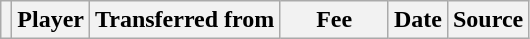<table class="wikitable plainrowheaders sortable">
<tr>
<th></th>
<th scope="col">Player</th>
<th>Transferred from</th>
<th style="width: 65px;">Fee</th>
<th scope="col">Date</th>
<th scope="col">Source</th>
</tr>
</table>
